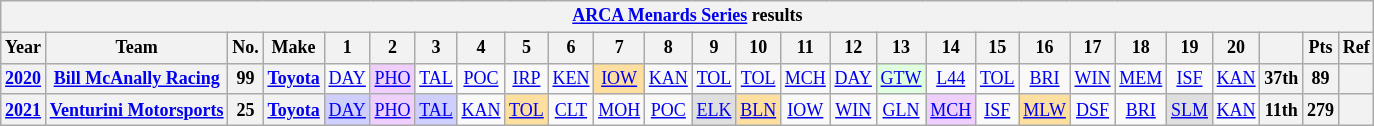<table class="wikitable" style="text-align:center; font-size:75%">
<tr>
<th colspan=27><a href='#'>ARCA Menards Series</a> results</th>
</tr>
<tr>
<th>Year</th>
<th>Team</th>
<th>No.</th>
<th>Make</th>
<th>1</th>
<th>2</th>
<th>3</th>
<th>4</th>
<th>5</th>
<th>6</th>
<th>7</th>
<th>8</th>
<th>9</th>
<th>10</th>
<th>11</th>
<th>12</th>
<th>13</th>
<th>14</th>
<th>15</th>
<th>16</th>
<th>17</th>
<th>18</th>
<th>19</th>
<th>20</th>
<th></th>
<th>Pts</th>
<th>Ref</th>
</tr>
<tr>
<th><a href='#'>2020</a></th>
<th><a href='#'>Bill McAnally Racing</a></th>
<th>99</th>
<th><a href='#'>Toyota</a></th>
<td><a href='#'>DAY</a></td>
<td style="background:#EFCFFF;"><a href='#'>PHO</a><br></td>
<td><a href='#'>TAL</a></td>
<td><a href='#'>POC</a></td>
<td><a href='#'>IRP</a></td>
<td><a href='#'>KEN</a></td>
<td style="background:#FFDF9F;"><a href='#'>IOW</a><br></td>
<td><a href='#'>KAN</a></td>
<td><a href='#'>TOL</a></td>
<td><a href='#'>TOL</a></td>
<td><a href='#'>MCH</a></td>
<td><a href='#'>DAY</a></td>
<td style="background:#DFFFDF;"><a href='#'>GTW</a><br></td>
<td><a href='#'>L44</a></td>
<td><a href='#'>TOL</a></td>
<td><a href='#'>BRI</a></td>
<td><a href='#'>WIN</a></td>
<td><a href='#'>MEM</a></td>
<td><a href='#'>ISF</a></td>
<td><a href='#'>KAN</a></td>
<th>37th</th>
<th>89</th>
<th></th>
</tr>
<tr>
<th><a href='#'>2021</a></th>
<th><a href='#'>Venturini Motorsports</a></th>
<th>25</th>
<th><a href='#'>Toyota</a></th>
<td style="background:#CFCFFF;"><a href='#'>DAY</a><br></td>
<td style="background:#EFCFFF;"><a href='#'>PHO</a><br></td>
<td style="background:#CFCFFF;"><a href='#'>TAL</a><br></td>
<td><a href='#'>KAN</a></td>
<td style="background:#FFDF9F;"><a href='#'>TOL</a><br></td>
<td><a href='#'>CLT</a></td>
<td><a href='#'>MOH</a></td>
<td><a href='#'>POC</a></td>
<td style="background:#DFDFDF;"><a href='#'>ELK</a><br></td>
<td style="background:#FFDF9F;"><a href='#'>BLN</a><br></td>
<td><a href='#'>IOW</a></td>
<td><a href='#'>WIN</a></td>
<td><a href='#'>GLN</a></td>
<td style="background:#EFCFFF;"><a href='#'>MCH</a><br></td>
<td><a href='#'>ISF</a></td>
<td style="background:#FFDF9F;"><a href='#'>MLW</a><br></td>
<td><a href='#'>DSF</a></td>
<td><a href='#'>BRI</a></td>
<td style="background:#DFDFDF;"><a href='#'>SLM</a><br></td>
<td><a href='#'>KAN</a></td>
<th>11th</th>
<th>279</th>
<th></th>
</tr>
</table>
